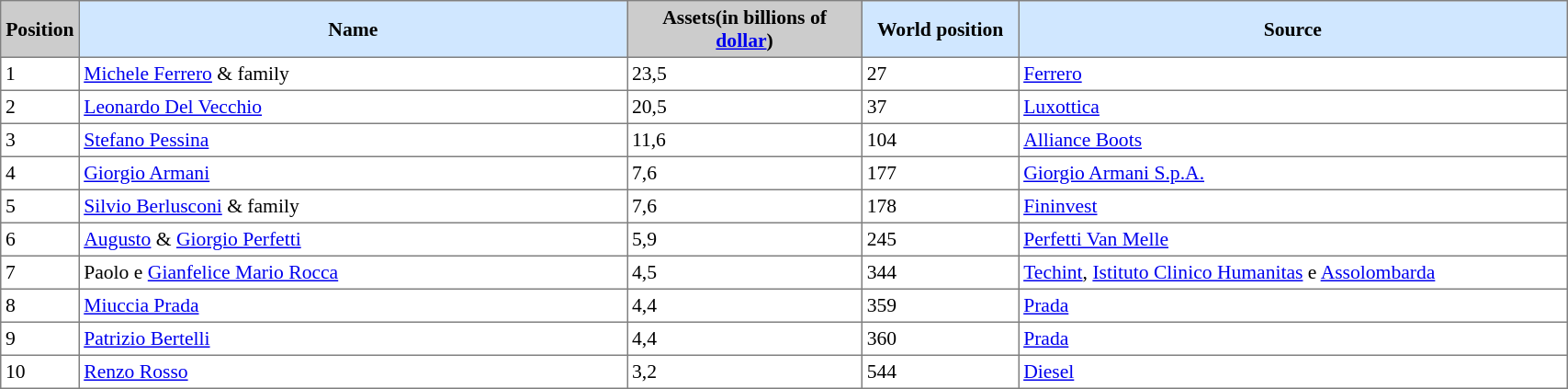<table border=1 style="border-collapse:collapse; font-size:90%;" cellpadding=3 cellspacing=0 width=90%>
<tr>
<td align="center" bgcolor="#CCCCCC" width="5%"><strong>Position</strong></td>
<td bgcolor="#D0E7FF" align="center" width="35%"><strong>Name</strong></td>
<td bgcolor="#cccccc" align="center" width="15%"><strong>Assets(in billions of <a href='#'>dollar</a>)</strong></td>
<td bgcolor="#D0E7FF" align="center" width="10%"><strong>World position</strong></td>
<td bgcolor="#D0E7FF" align="center" width="35%"><strong>Source</strong></td>
</tr>
<tr>
<td>1</td>
<td><a href='#'>Michele Ferrero</a> & family</td>
<td>23,5</td>
<td>27</td>
<td><a href='#'>Ferrero</a></td>
</tr>
<tr>
<td>2</td>
<td><a href='#'>Leonardo Del Vecchio</a></td>
<td>20,5</td>
<td>37</td>
<td><a href='#'>Luxottica</a></td>
</tr>
<tr>
<td>3</td>
<td><a href='#'>Stefano Pessina</a></td>
<td>11,6</td>
<td>104</td>
<td><a href='#'>Alliance Boots</a></td>
</tr>
<tr>
<td>4</td>
<td><a href='#'>Giorgio Armani</a></td>
<td>7,6</td>
<td>177</td>
<td><a href='#'>Giorgio Armani S.p.A.</a></td>
</tr>
<tr>
<td>5</td>
<td><a href='#'>Silvio Berlusconi</a> & family</td>
<td>7,6</td>
<td>178</td>
<td><a href='#'>Fininvest</a></td>
</tr>
<tr>
<td>6</td>
<td><a href='#'>Augusto</a> & <a href='#'>Giorgio Perfetti</a></td>
<td>5,9</td>
<td>245</td>
<td><a href='#'>Perfetti Van Melle</a></td>
</tr>
<tr>
<td>7</td>
<td>Paolo e <a href='#'>Gianfelice Mario Rocca</a></td>
<td>4,5</td>
<td>344</td>
<td><a href='#'>Techint</a>, <a href='#'>Istituto Clinico Humanitas</a> e <a href='#'>Assolombarda</a></td>
</tr>
<tr>
<td>8</td>
<td><a href='#'>Miuccia Prada</a></td>
<td>4,4</td>
<td>359</td>
<td><a href='#'>Prada</a></td>
</tr>
<tr>
<td>9</td>
<td><a href='#'>Patrizio Bertelli</a></td>
<td>4,4</td>
<td>360</td>
<td><a href='#'>Prada</a></td>
</tr>
<tr>
<td>10</td>
<td><a href='#'>Renzo Rosso</a></td>
<td>3,2</td>
<td>544</td>
<td><a href='#'>Diesel</a></td>
</tr>
</table>
